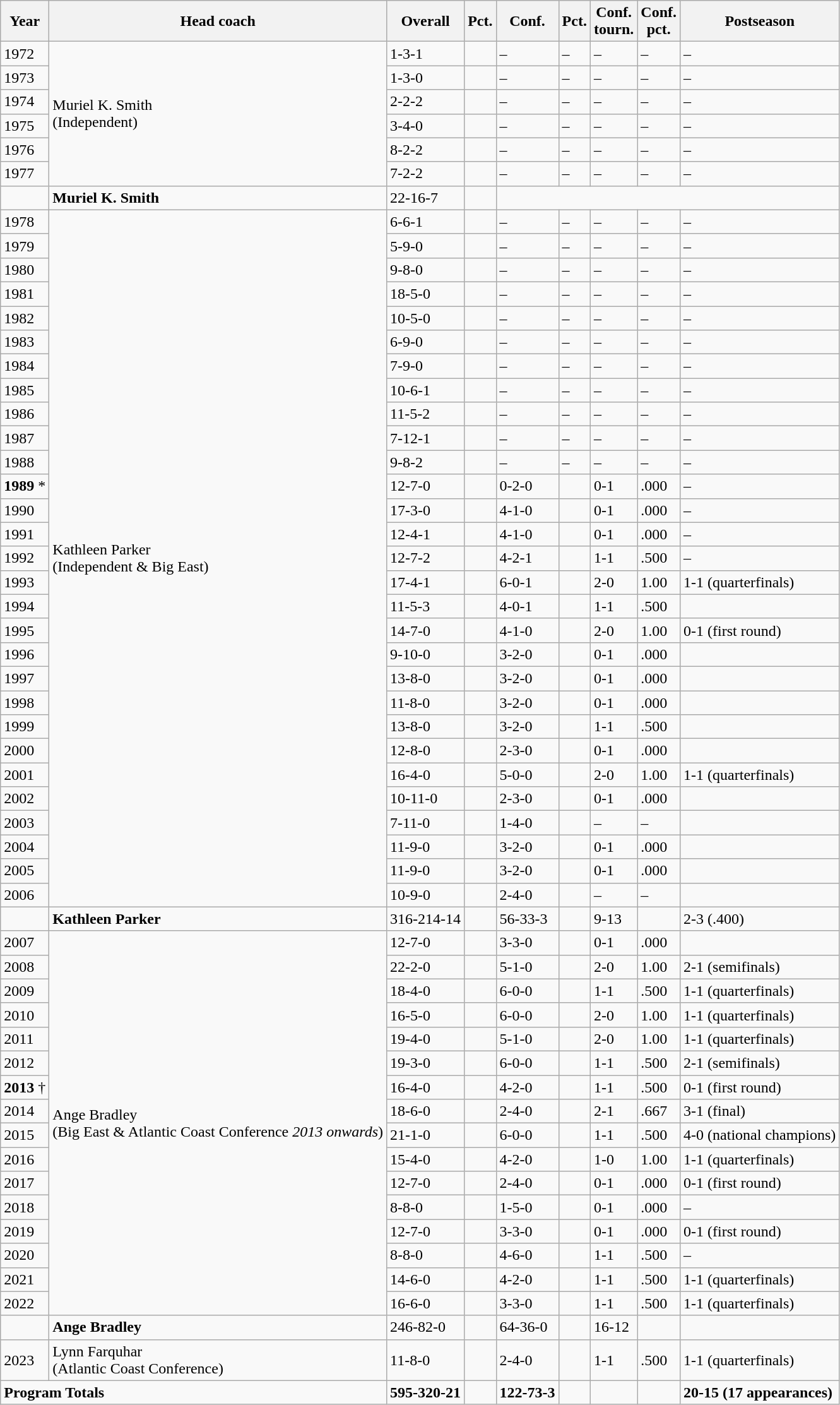<table class="wikitable">
<tr>
<th>Year</th>
<th>Head coach</th>
<th>Overall</th>
<th>Pct.</th>
<th>Conf.</th>
<th>Pct.</th>
<th>Conf.<br>tourn.</th>
<th>Conf.<br>pct.</th>
<th>Postseason</th>
</tr>
<tr>
<td>1972</td>
<td rowspan="6">Muriel K. Smith<br>(Independent)</td>
<td>1-3-1</td>
<td></td>
<td>–</td>
<td>–</td>
<td>–</td>
<td>–</td>
<td>–</td>
</tr>
<tr>
<td>1973</td>
<td>1-3-0</td>
<td></td>
<td>–</td>
<td>–</td>
<td>–</td>
<td>–</td>
<td>–</td>
</tr>
<tr>
<td>1974</td>
<td>2-2-2</td>
<td></td>
<td>–</td>
<td>–</td>
<td>–</td>
<td>–</td>
<td>–</td>
</tr>
<tr>
<td>1975</td>
<td>3-4-0</td>
<td></td>
<td>–</td>
<td>–</td>
<td>–</td>
<td>–</td>
<td>–</td>
</tr>
<tr>
<td>1976</td>
<td>8-2-2</td>
<td></td>
<td>–</td>
<td>–</td>
<td>–</td>
<td>–</td>
<td>–</td>
</tr>
<tr>
<td>1977</td>
<td>7-2-2</td>
<td></td>
<td>–</td>
<td>–</td>
<td>–</td>
<td>–</td>
<td>–</td>
</tr>
<tr>
<td></td>
<td><strong>Muriel K. Smith</strong></td>
<td>22-16-7</td>
<td></td>
<td colspan="5"></td>
</tr>
<tr>
<td>1978</td>
<td rowspan="29">Kathleen Parker<br>(Independent & Big East)</td>
<td>6-6-1</td>
<td></td>
<td>–</td>
<td>–</td>
<td>–</td>
<td>–</td>
<td>–</td>
</tr>
<tr>
<td>1979</td>
<td>5-9-0</td>
<td></td>
<td>–</td>
<td>–</td>
<td>–</td>
<td>–</td>
<td>–</td>
</tr>
<tr>
<td>1980</td>
<td>9-8-0</td>
<td></td>
<td>–</td>
<td>–</td>
<td>–</td>
<td>–</td>
<td>–</td>
</tr>
<tr>
<td>1981</td>
<td>18-5-0</td>
<td></td>
<td>–</td>
<td>–</td>
<td>–</td>
<td>–</td>
<td>–</td>
</tr>
<tr>
<td>1982</td>
<td>10-5-0</td>
<td></td>
<td>–</td>
<td>–</td>
<td>–</td>
<td>–</td>
<td>–</td>
</tr>
<tr>
<td>1983</td>
<td>6-9-0</td>
<td></td>
<td>–</td>
<td>–</td>
<td>–</td>
<td>–</td>
<td>–</td>
</tr>
<tr>
<td>1984</td>
<td>7-9-0</td>
<td></td>
<td>–</td>
<td>–</td>
<td>–</td>
<td>–</td>
<td>–</td>
</tr>
<tr>
<td>1985</td>
<td>10-6-1</td>
<td></td>
<td>–</td>
<td>–</td>
<td>–</td>
<td>–</td>
<td>–</td>
</tr>
<tr>
<td>1986</td>
<td>11-5-2</td>
<td></td>
<td>–</td>
<td>–</td>
<td>–</td>
<td>–</td>
<td>–</td>
</tr>
<tr>
<td>1987</td>
<td>7-12-1</td>
<td></td>
<td>–</td>
<td>–</td>
<td>–</td>
<td>–</td>
<td>–</td>
</tr>
<tr>
<td>1988</td>
<td>9-8-2</td>
<td></td>
<td>–</td>
<td>–</td>
<td>–</td>
<td>–</td>
<td>–</td>
</tr>
<tr>
<td><strong>1989</strong> *</td>
<td>12-7-0</td>
<td></td>
<td>0-2-0</td>
<td></td>
<td>0-1</td>
<td>.000</td>
<td>–</td>
</tr>
<tr>
<td>1990</td>
<td>17-3-0</td>
<td></td>
<td>4-1-0</td>
<td></td>
<td>0-1</td>
<td>.000</td>
<td>–</td>
</tr>
<tr>
<td>1991</td>
<td>12-4-1</td>
<td></td>
<td>4-1-0</td>
<td></td>
<td>0-1</td>
<td>.000</td>
<td>–</td>
</tr>
<tr>
<td>1992</td>
<td>12-7-2</td>
<td></td>
<td>4-2-1</td>
<td></td>
<td>1-1</td>
<td>.500</td>
<td>–</td>
</tr>
<tr>
<td>1993</td>
<td>17-4-1</td>
<td></td>
<td>6-0-1</td>
<td></td>
<td>2-0</td>
<td>1.00</td>
<td>1-1 (quarterfinals)</td>
</tr>
<tr>
<td>1994</td>
<td>11-5-3</td>
<td></td>
<td>4-0-1</td>
<td></td>
<td>1-1</td>
<td>.500</td>
<td></td>
</tr>
<tr>
<td>1995</td>
<td>14-7-0</td>
<td></td>
<td>4-1-0</td>
<td></td>
<td>2-0</td>
<td>1.00</td>
<td>0-1 (first round)</td>
</tr>
<tr>
<td>1996</td>
<td>9-10-0</td>
<td></td>
<td>3-2-0</td>
<td></td>
<td>0-1</td>
<td>.000</td>
<td></td>
</tr>
<tr>
<td>1997</td>
<td>13-8-0</td>
<td></td>
<td>3-2-0</td>
<td></td>
<td>0-1</td>
<td>.000</td>
<td></td>
</tr>
<tr>
<td>1998</td>
<td>11-8-0</td>
<td></td>
<td>3-2-0</td>
<td></td>
<td>0-1</td>
<td>.000</td>
<td></td>
</tr>
<tr>
<td>1999</td>
<td>13-8-0</td>
<td></td>
<td>3-2-0</td>
<td></td>
<td>1-1</td>
<td>.500</td>
<td></td>
</tr>
<tr>
<td>2000</td>
<td>12-8-0</td>
<td></td>
<td>2-3-0</td>
<td></td>
<td>0-1</td>
<td>.000</td>
<td></td>
</tr>
<tr>
<td>2001</td>
<td>16-4-0</td>
<td></td>
<td>5-0-0</td>
<td></td>
<td>2-0</td>
<td>1.00</td>
<td>1-1 (quarterfinals)</td>
</tr>
<tr>
<td>2002</td>
<td>10-11-0</td>
<td></td>
<td>2-3-0</td>
<td></td>
<td>0-1</td>
<td>.000</td>
<td></td>
</tr>
<tr>
<td>2003</td>
<td>7-11-0</td>
<td></td>
<td>1-4-0</td>
<td></td>
<td>–</td>
<td>–</td>
<td></td>
</tr>
<tr>
<td>2004</td>
<td>11-9-0</td>
<td></td>
<td>3-2-0</td>
<td></td>
<td>0-1</td>
<td>.000</td>
<td></td>
</tr>
<tr>
<td>2005</td>
<td>11-9-0</td>
<td></td>
<td>3-2-0</td>
<td></td>
<td>0-1</td>
<td>.000</td>
<td></td>
</tr>
<tr>
<td>2006</td>
<td>10-9-0</td>
<td></td>
<td>2-4-0</td>
<td></td>
<td>–</td>
<td>–</td>
<td></td>
</tr>
<tr>
<td></td>
<td><strong>Kathleen Parker</strong></td>
<td>316-214-14</td>
<td></td>
<td>56-33-3</td>
<td></td>
<td>9-13</td>
<td></td>
<td>2-3 (.400)</td>
</tr>
<tr>
<td>2007</td>
<td rowspan="16">Ange Bradley<br>(Big East & Atlantic Coast Conference <em>2013 onwards</em>)</td>
<td>12-7-0</td>
<td></td>
<td>3-3-0</td>
<td></td>
<td>0-1</td>
<td>.000</td>
<td></td>
</tr>
<tr>
<td>2008</td>
<td>22-2-0</td>
<td></td>
<td>5-1-0</td>
<td></td>
<td>2-0</td>
<td>1.00</td>
<td>2-1 (semifinals)</td>
</tr>
<tr>
<td>2009</td>
<td>18-4-0</td>
<td></td>
<td>6-0-0</td>
<td></td>
<td>1-1</td>
<td>.500</td>
<td>1-1 (quarterfinals)</td>
</tr>
<tr>
<td>2010</td>
<td>16-5-0</td>
<td></td>
<td>6-0-0</td>
<td></td>
<td>2-0</td>
<td>1.00</td>
<td>1-1 (quarterfinals)</td>
</tr>
<tr>
<td>2011</td>
<td>19-4-0</td>
<td></td>
<td>5-1-0</td>
<td></td>
<td>2-0</td>
<td>1.00</td>
<td>1-1 (quarterfinals)</td>
</tr>
<tr>
<td>2012</td>
<td>19-3-0</td>
<td></td>
<td>6-0-0</td>
<td></td>
<td>1-1</td>
<td>.500</td>
<td>2-1 (semifinals)</td>
</tr>
<tr>
<td><strong>2013</strong> †</td>
<td>16-4-0</td>
<td></td>
<td>4-2-0</td>
<td></td>
<td>1-1</td>
<td>.500</td>
<td>0-1 (first round)</td>
</tr>
<tr>
<td>2014</td>
<td>18-6-0</td>
<td></td>
<td>2-4-0</td>
<td></td>
<td>2-1</td>
<td>.667</td>
<td>3-1 (final)</td>
</tr>
<tr>
<td>2015</td>
<td>21-1-0</td>
<td></td>
<td>6-0-0</td>
<td></td>
<td>1-1</td>
<td>.500</td>
<td>4-0 (national champions)</td>
</tr>
<tr>
<td>2016</td>
<td>15-4-0</td>
<td></td>
<td>4-2-0</td>
<td></td>
<td>1-0</td>
<td>1.00</td>
<td>1-1 (quarterfinals)</td>
</tr>
<tr>
<td>2017</td>
<td>12-7-0</td>
<td></td>
<td>2-4-0</td>
<td></td>
<td>0-1</td>
<td>.000</td>
<td>0-1 (first round)</td>
</tr>
<tr>
<td>2018</td>
<td>8-8-0</td>
<td></td>
<td>1-5-0</td>
<td></td>
<td>0-1</td>
<td>.000</td>
<td>–</td>
</tr>
<tr>
<td>2019</td>
<td>12-7-0</td>
<td></td>
<td>3-3-0</td>
<td></td>
<td>0-1</td>
<td>.000</td>
<td>0-1 (first round)</td>
</tr>
<tr>
<td>2020</td>
<td>8-8-0</td>
<td></td>
<td>4-6-0</td>
<td></td>
<td>1-1</td>
<td>.500</td>
<td>–</td>
</tr>
<tr>
<td>2021</td>
<td>14-6-0</td>
<td></td>
<td>4-2-0</td>
<td></td>
<td>1-1</td>
<td>.500</td>
<td>1-1 (quarterfinals)</td>
</tr>
<tr>
<td>2022</td>
<td>16-6-0</td>
<td></td>
<td>3-3-0</td>
<td></td>
<td>1-1</td>
<td>.500</td>
<td>1-1 (quarterfinals)</td>
</tr>
<tr>
<td></td>
<td><strong>Ange Bradley</strong></td>
<td>246-82-0</td>
<td></td>
<td>64-36-0</td>
<td></td>
<td>16-12</td>
<td></td>
<td></td>
</tr>
<tr>
<td>2023</td>
<td rowspan="1">Lynn Farquhar<br>(Atlantic Coast Conference)</td>
<td>11-8-0</td>
<td></td>
<td>2-4-0</td>
<td></td>
<td>1-1</td>
<td>.500</td>
<td>1-1 (quarterfinals)</td>
</tr>
<tr>
<td colspan="2"><strong>Program Totals</strong></td>
<td><strong>595-320-21</strong></td>
<td><strong></strong></td>
<td><strong>122-73-3</strong></td>
<td><strong></strong></td>
<td></td>
<td></td>
<td><strong>20-15  (17 appearances)</strong></td>
</tr>
</table>
